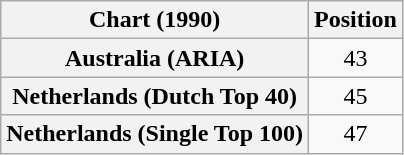<table class="wikitable sortable plainrowheaders">
<tr>
<th scope="col">Chart (1990)</th>
<th scope="col">Position</th>
</tr>
<tr>
<th scope="row">Australia (ARIA)</th>
<td style="text-align:center;">43</td>
</tr>
<tr>
<th scope="row">Netherlands (Dutch Top 40)</th>
<td style="text-align:center;">45</td>
</tr>
<tr>
<th scope="row">Netherlands (Single Top 100)</th>
<td style="text-align:center;">47</td>
</tr>
</table>
